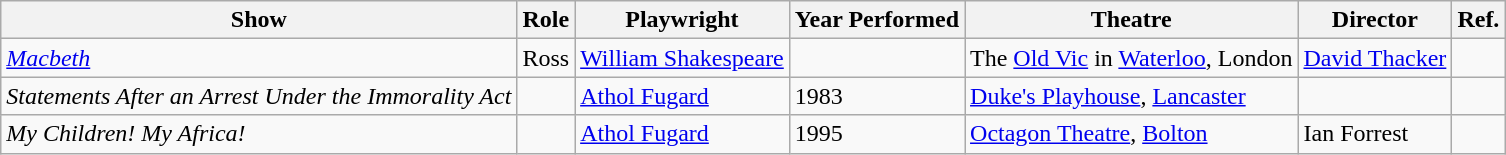<table class="wikitable">
<tr>
<th>Show</th>
<th>Role</th>
<th>Playwright</th>
<th>Year Performed</th>
<th>Theatre</th>
<th>Director</th>
<th>Ref.</th>
</tr>
<tr>
<td><em><a href='#'>Macbeth</a></em></td>
<td>Ross</td>
<td><a href='#'>William Shakespeare</a></td>
<td></td>
<td>The <a href='#'>Old Vic</a> in <a href='#'>Waterloo</a>, London</td>
<td><a href='#'>David Thacker</a></td>
<td></td>
</tr>
<tr>
<td><em>Statements After an Arrest Under the Immorality Act</em></td>
<td></td>
<td><a href='#'>Athol Fugard</a></td>
<td>1983</td>
<td><a href='#'>Duke's Playhouse</a>, <a href='#'>Lancaster</a></td>
<td></td>
<td></td>
</tr>
<tr>
<td><em>My Children! My Africa!</em></td>
<td></td>
<td><a href='#'>Athol Fugard</a></td>
<td>1995</td>
<td><a href='#'>Octagon Theatre</a>, <a href='#'>Bolton</a></td>
<td>Ian Forrest</td>
<td></td>
</tr>
</table>
